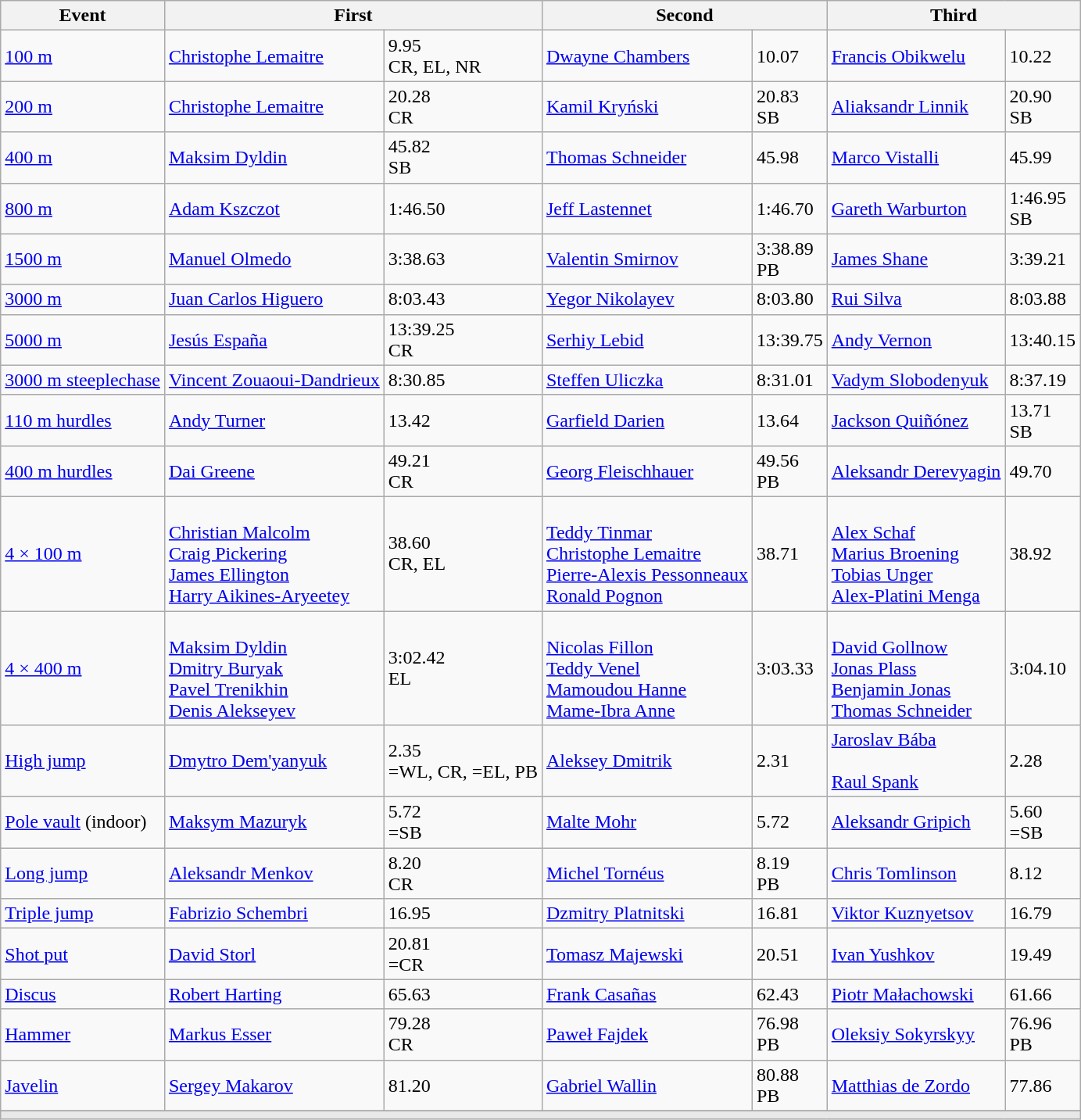<table class=wikitable>
<tr>
<th>Event</th>
<th colspan=2>First</th>
<th colspan=2>Second</th>
<th colspan=2>Third</th>
</tr>
<tr>
<td><a href='#'>100 m</a><br></td>
<td><a href='#'>Christophe Lemaitre</a> <br></td>
<td>9.95 <br> CR, EL, NR</td>
<td><a href='#'>Dwayne Chambers</a> <br></td>
<td>10.07</td>
<td><a href='#'>Francis Obikwelu</a> <br></td>
<td>10.22</td>
</tr>
<tr>
<td><a href='#'>200 m</a><br></td>
<td><a href='#'>Christophe Lemaitre</a> <br></td>
<td>20.28 <br> CR</td>
<td><a href='#'>Kamil Kryński</a> <br></td>
<td>20.83 <br> SB</td>
<td><a href='#'>Aliaksandr Linnik</a> <br></td>
<td>20.90 <br> SB</td>
</tr>
<tr>
<td><a href='#'>400 m</a><br></td>
<td><a href='#'>Maksim Dyldin</a> <br></td>
<td>45.82 <br> SB</td>
<td><a href='#'>Thomas Schneider</a> <br></td>
<td>45.98</td>
<td><a href='#'>Marco Vistalli</a> <br></td>
<td>45.99</td>
</tr>
<tr>
<td><a href='#'>800 m</a><br></td>
<td><a href='#'>Adam Kszczot</a> <br></td>
<td>1:46.50</td>
<td><a href='#'>Jeff Lastennet</a> <br></td>
<td>1:46.70</td>
<td><a href='#'>Gareth Warburton</a> <br></td>
<td>1:46.95 <br> SB</td>
</tr>
<tr>
<td><a href='#'>1500 m</a><br></td>
<td><a href='#'>Manuel Olmedo</a> <br></td>
<td>3:38.63</td>
<td><a href='#'>Valentin Smirnov</a> <br></td>
<td>3:38.89 <br> PB</td>
<td><a href='#'>James Shane</a> <br></td>
<td>3:39.21</td>
</tr>
<tr>
<td><a href='#'>3000 m</a><br></td>
<td><a href='#'>Juan Carlos Higuero</a> <br></td>
<td>8:03.43</td>
<td><a href='#'>Yegor Nikolayev</a> <br></td>
<td>8:03.80</td>
<td><a href='#'>Rui Silva</a> <br></td>
<td>8:03.88</td>
</tr>
<tr>
<td><a href='#'>5000 m</a><br></td>
<td><a href='#'>Jesús España</a> <br></td>
<td>13:39.25 <br> CR</td>
<td><a href='#'>Serhiy Lebid</a> <br></td>
<td>13:39.75</td>
<td><a href='#'>Andy Vernon</a> <br></td>
<td>13:40.15</td>
</tr>
<tr>
<td><a href='#'>3000 m steeplechase</a><br></td>
<td><a href='#'>Vincent Zouaoui-Dandrieux</a> <br></td>
<td>8:30.85</td>
<td><a href='#'>Steffen Uliczka</a> <br></td>
<td>8:31.01</td>
<td><a href='#'>Vadym Slobodenyuk</a> <br></td>
<td>8:37.19</td>
</tr>
<tr>
<td><a href='#'>110 m hurdles</a><br></td>
<td><a href='#'>Andy Turner</a> <br></td>
<td>13.42</td>
<td><a href='#'>Garfield Darien</a> <br></td>
<td>13.64</td>
<td><a href='#'>Jackson Quiñónez</a> <br></td>
<td>13.71 <br> SB</td>
</tr>
<tr>
<td><a href='#'>400 m hurdles</a><br></td>
<td><a href='#'>Dai Greene</a> <br></td>
<td>49.21<br>CR</td>
<td><a href='#'>Georg Fleischhauer</a> <br></td>
<td>49.56<br>PB</td>
<td><a href='#'>Aleksandr Derevyagin</a> <br></td>
<td>49.70</td>
</tr>
<tr>
<td><a href='#'>4 × 100 m</a><br></td>
<td> <br> <a href='#'>Christian Malcolm</a> <br> <a href='#'>Craig Pickering</a> <br> <a href='#'>James Ellington</a> <br> <a href='#'>Harry Aikines-Aryeetey</a></td>
<td>38.60 <br> CR, EL</td>
<td> <br> <a href='#'>Teddy Tinmar</a> <br> <a href='#'>Christophe Lemaitre</a> <br> <a href='#'>Pierre-Alexis Pessonneaux</a> <br> <a href='#'>Ronald Pognon</a></td>
<td>38.71</td>
<td> <br> <a href='#'>Alex Schaf</a> <br> <a href='#'>Marius Broening</a> <br> <a href='#'>Tobias Unger</a> <br> <a href='#'>Alex-Platini Menga</a></td>
<td>38.92</td>
</tr>
<tr>
<td><a href='#'>4 × 400 m</a><br></td>
<td><br><a href='#'>Maksim Dyldin</a><br><a href='#'>Dmitry Buryak</a><br><a href='#'>Pavel Trenikhin</a><br><a href='#'>Denis Alekseyev</a></td>
<td>3:02.42 <br> EL</td>
<td><br><a href='#'>Nicolas Fillon</a><br><a href='#'>Teddy Venel</a><br><a href='#'>Mamoudou Hanne</a><br><a href='#'>Mame-Ibra Anne</a></td>
<td>3:03.33</td>
<td><br><a href='#'>David Gollnow</a><br><a href='#'>Jonas Plass</a><br><a href='#'>Benjamin Jonas</a><br><a href='#'>Thomas Schneider</a></td>
<td>3:04.10</td>
</tr>
<tr>
<td><a href='#'>High jump</a><br></td>
<td><a href='#'>Dmytro Dem'yanyuk</a> <br></td>
<td>2.35<br> =WL, CR, =EL, PB</td>
<td><a href='#'>Aleksey Dmitrik</a> <br></td>
<td>2.31</td>
<td><a href='#'>Jaroslav Bába</a> <br><br><a href='#'>Raul Spank</a> <br></td>
<td>2.28</td>
</tr>
<tr>
<td><a href='#'>Pole vault</a> (indoor)<br></td>
<td><a href='#'>Maksym Mazuryk</a> <br></td>
<td>5.72<br> =SB</td>
<td><a href='#'>Malte Mohr</a> <br></td>
<td>5.72<br></td>
<td><a href='#'>Aleksandr Gripich</a> <br></td>
<td>5.60<br> =SB</td>
</tr>
<tr>
<td><a href='#'>Long jump</a><br></td>
<td><a href='#'>Aleksandr Menkov</a> <br></td>
<td>8.20<br>CR</td>
<td><a href='#'>Michel Tornéus</a> <br></td>
<td>8.19<br>PB</td>
<td><a href='#'>Chris Tomlinson</a> <br></td>
<td>8.12</td>
</tr>
<tr>
<td><a href='#'>Triple jump</a><br></td>
<td><a href='#'>Fabrizio Schembri</a> <br></td>
<td>16.95</td>
<td><a href='#'>Dzmitry Platnitski</a> <br></td>
<td>16.81</td>
<td><a href='#'>Viktor Kuznyetsov</a> <br></td>
<td>16.79</td>
</tr>
<tr>
<td><a href='#'>Shot put</a><br></td>
<td><a href='#'>David Storl</a> <br></td>
<td>20.81 <br> =CR</td>
<td><a href='#'>Tomasz Majewski</a> <br></td>
<td>20.51</td>
<td><a href='#'>Ivan Yushkov</a> <br></td>
<td>19.49</td>
</tr>
<tr>
<td><a href='#'>Discus</a><br></td>
<td><a href='#'>Robert Harting</a> <br></td>
<td>65.63</td>
<td><a href='#'>Frank Casañas</a> <br></td>
<td>62.43</td>
<td><a href='#'>Piotr Małachowski</a> <br></td>
<td>61.66</td>
</tr>
<tr>
<td><a href='#'>Hammer</a><br></td>
<td><a href='#'>Markus Esser</a> <br></td>
<td>79.28 <br>CR</td>
<td><a href='#'>Paweł Fajdek</a> <br></td>
<td>76.98 <br>PB</td>
<td><a href='#'>Oleksiy Sokyrskyy</a> <br></td>
<td>76.96 <br>PB</td>
</tr>
<tr>
<td><a href='#'>Javelin</a><br></td>
<td><a href='#'>Sergey Makarov</a> <br></td>
<td>81.20</td>
<td><a href='#'>Gabriel Wallin</a> <br></td>
<td>80.88 <br> PB</td>
<td><a href='#'>Matthias de Zordo</a><br></td>
<td>77.86</td>
</tr>
<tr>
</tr>
<tr bgcolor= e8e8e8>
<td colspan=7></td>
</tr>
</table>
